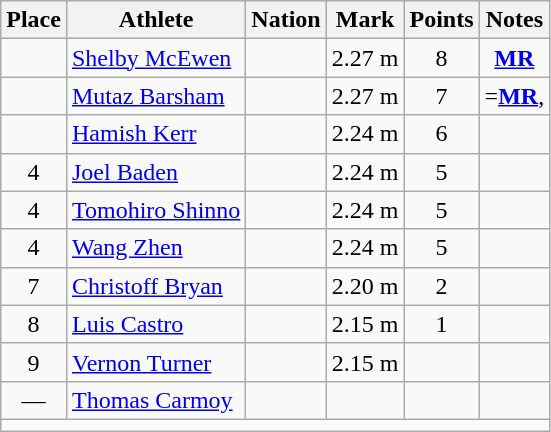<table class="wikitable mw-datatable sortable" style="text-align:center;">
<tr>
<th scope="col">Place</th>
<th scope="col">Athlete</th>
<th scope="col">Nation</th>
<th scope="col">Mark</th>
<th scope="col">Points</th>
<th scope="col">Notes</th>
</tr>
<tr>
<td></td>
<td align="left"><a href='#'>Shelby McEwen</a></td>
<td align="left"></td>
<td>2.27 m</td>
<td>8</td>
<td><strong><a href='#'>MR</a></strong></td>
</tr>
<tr>
<td></td>
<td align="left"><a href='#'>Mutaz Barsham</a></td>
<td align="left"></td>
<td>2.27 m</td>
<td>7</td>
<td>=<strong><a href='#'>MR</a></strong>, </td>
</tr>
<tr>
<td></td>
<td align="left"><a href='#'>Hamish Kerr</a></td>
<td align="left"></td>
<td>2.24 m</td>
<td>6</td>
<td></td>
</tr>
<tr>
<td>4</td>
<td align="left"><a href='#'>Joel Baden</a></td>
<td align="left"></td>
<td>2.24 m</td>
<td>5</td>
<td></td>
</tr>
<tr>
<td>4</td>
<td align="left"><a href='#'>Tomohiro Shinno</a></td>
<td align="left"></td>
<td>2.24 m</td>
<td>5</td>
<td></td>
</tr>
<tr>
<td>4</td>
<td align="left"><a href='#'>Wang Zhen</a></td>
<td align="left"></td>
<td>2.24 m</td>
<td>5</td>
<td></td>
</tr>
<tr>
<td>7</td>
<td align="left"><a href='#'>Christoff Bryan</a></td>
<td align="left"></td>
<td>2.20 m</td>
<td>2</td>
<td></td>
</tr>
<tr>
<td>8</td>
<td align="left"><a href='#'>Luis Castro</a></td>
<td align="left"></td>
<td>2.15 m</td>
<td>1</td>
<td></td>
</tr>
<tr>
<td>9</td>
<td align="left"><a href='#'>Vernon Turner</a></td>
<td align="left"></td>
<td>2.15 m</td>
<td></td>
<td></td>
</tr>
<tr>
<td>—</td>
<td align="left"><a href='#'>Thomas Carmoy</a></td>
<td align="left"></td>
<td></td>
<td></td>
<td></td>
</tr>
<tr class="sortbottom">
<td colspan="6"></td>
</tr>
</table>
